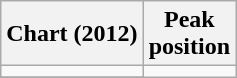<table class="wikitable">
<tr>
<th>Chart (2012)</th>
<th>Peak<br>position</th>
</tr>
<tr>
<td></td>
</tr>
<tr>
</tr>
</table>
